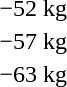<table>
<tr>
<td rowspan=2>−52 kg</td>
<td rowspan=2></td>
<td rowspan=2></td>
<td></td>
</tr>
<tr>
<td></td>
</tr>
<tr>
<td rowspan=2>−57 kg</td>
<td rowspan=2></td>
<td rowspan=2></td>
<td></td>
</tr>
<tr>
<td></td>
</tr>
<tr>
<td rowspan=2>−63 kg</td>
<td rowspan=2></td>
<td rowspan=2></td>
<td></td>
</tr>
<tr>
<td></td>
</tr>
</table>
